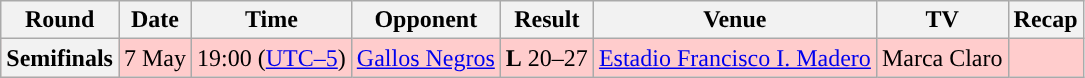<table class="wikitable" style="text-align:center">
<tr>
<th>Round</th>
<th>Date</th>
<th>Time</th>
<th>Opponent</th>
<th>Result</th>
<th>Venue</th>
<th>TV</th>
<th>Recap</th>
</tr>
<tr style="background:#fcc">
<th>Semifinals</th>
<td>7 May</td>
<td>19:00 (<a href='#'>UTC–5</a>)</td>
<td><a href='#'>Gallos Negros</a></td>
<td><strong>L</strong> 20–27</td>
<td><a href='#'>Estadio Francisco I. Madero</a></td>
<td>Marca Claro</td>
<td></td>
</tr>
</table>
